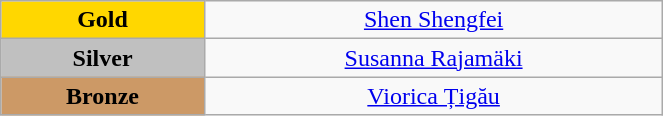<table class="wikitable" style="text-align:center; " width="35%">
<tr>
<td bgcolor="gold"><strong>Gold</strong></td>
<td><a href='#'>Shen Shengfei</a><br>  <small><em></em></small></td>
</tr>
<tr>
<td bgcolor="silver"><strong>Silver</strong></td>
<td><a href='#'>Susanna Rajamäki</a><br>  <small><em></em></small></td>
</tr>
<tr>
<td bgcolor="CC9966"><strong>Bronze</strong></td>
<td><a href='#'>Viorica Țigău</a><br>  <small><em></em></small></td>
</tr>
</table>
